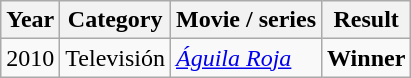<table border="1" class="wikitable">
<tr>
<th><strong>Year</strong></th>
<th>Category<br></th>
<th>Movie / series <br></th>
<th><strong>Result</strong></th>
</tr>
<tr>
<td>2010</td>
<td>Televisión</td>
<td><em><a href='#'>Águila Roja</a></em></td>
<td><strong> Winner</strong></td>
</tr>
</table>
